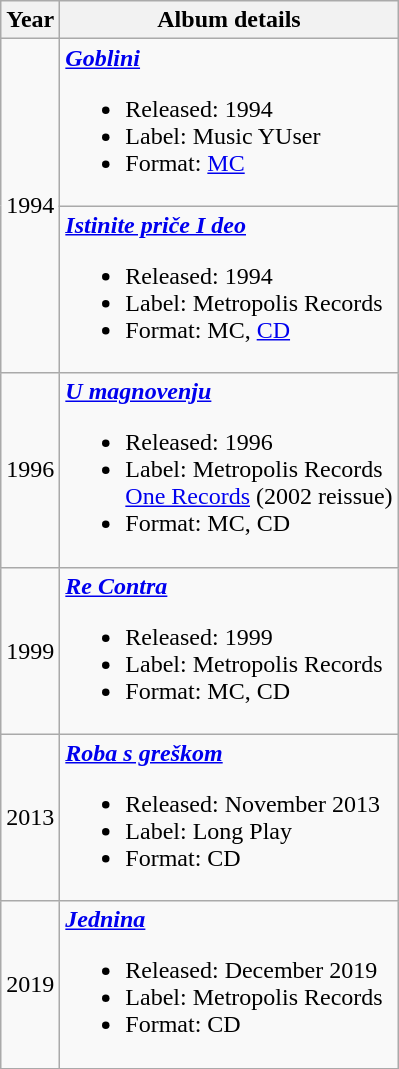<table class ="wikitable">
<tr>
<th>Year</th>
<th>Album details</th>
</tr>
<tr>
<td align="center" rowspan="2">1994</td>
<td><strong><em><a href='#'>Goblini</a></em></strong><br><ul><li>Released: 1994</li><li>Label: Music YUser</li><li>Format: <a href='#'>MC</a></li></ul></td>
</tr>
<tr>
<td><strong><em><a href='#'>Istinite priče I deo</a></em></strong><br><ul><li>Released: 1994</li><li>Label: Metropolis Records</li><li>Format: MC, <a href='#'>CD</a></li></ul></td>
</tr>
<tr>
<td align="center" rowspan="1">1996</td>
<td><strong><em><a href='#'>U magnovenju</a></em></strong><br><ul><li>Released: 1996</li><li>Label: Metropolis Records<br><a href='#'>One Records</a> (2002 reissue)</li><li>Format: MC, CD</li></ul></td>
</tr>
<tr>
<td align="center" rowspan="1">1999</td>
<td><strong><em><a href='#'>Re Contra</a></em></strong><br><ul><li>Released: 1999</li><li>Label: Metropolis Records</li><li>Format: MC, CD</li></ul></td>
</tr>
<tr>
<td align="center" rowspan="1">2013</td>
<td><strong><em><a href='#'>Roba s greškom</a></em></strong><br><ul><li>Released: November 2013</li><li>Label: Long Play</li><li>Format: CD</li></ul></td>
</tr>
<tr>
<td align="center" rowspan="1">2019</td>
<td><strong><em><a href='#'>Jednina</a></em></strong><br><ul><li>Released: December 2019</li><li>Label: Metropolis Records</li><li>Format: CD</li></ul></td>
</tr>
<tr>
</tr>
</table>
